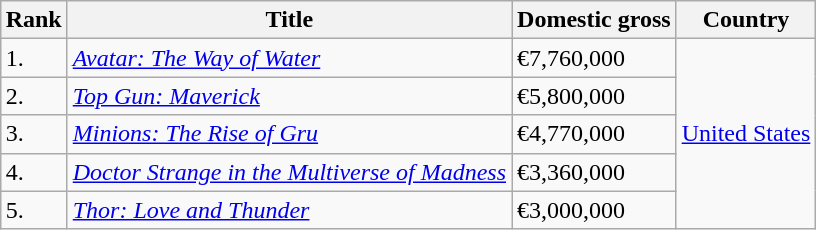<table class="wikitable sortable" style="margin:auto; margin:auto;">
<tr>
<th>Rank</th>
<th>Title</th>
<th>Domestic gross</th>
<th>Country</th>
</tr>
<tr>
<td>1.</td>
<td><em><a href='#'>Avatar: The Way of Water</a></em></td>
<td>€7,760,000</td>
<td rowspan="5"><a href='#'>United States</a></td>
</tr>
<tr>
<td>2.</td>
<td><em><a href='#'>Top Gun: Maverick</a></em></td>
<td>€5,800,000</td>
</tr>
<tr>
<td>3.</td>
<td><em><a href='#'>Minions: The Rise of Gru</a></em></td>
<td>€4,770,000</td>
</tr>
<tr>
<td>4.</td>
<td><em><a href='#'>Doctor Strange in the Multiverse of Madness</a></em></td>
<td>€3,360,000</td>
</tr>
<tr>
<td>5.</td>
<td><em><a href='#'>Thor: Love and Thunder</a></em></td>
<td>€3,000,000</td>
</tr>
</table>
